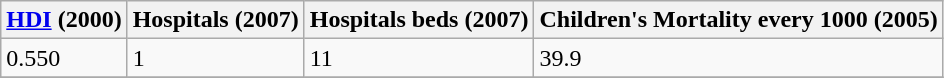<table class="wikitable" border="1">
<tr>
<th><a href='#'>HDI</a> (2000)</th>
<th>Hospitals (2007)</th>
<th>Hospitals beds (2007)</th>
<th>Children's Mortality every 1000 (2005)</th>
</tr>
<tr>
<td>0.550</td>
<td>1</td>
<td>11</td>
<td>39.9</td>
</tr>
<tr>
</tr>
</table>
